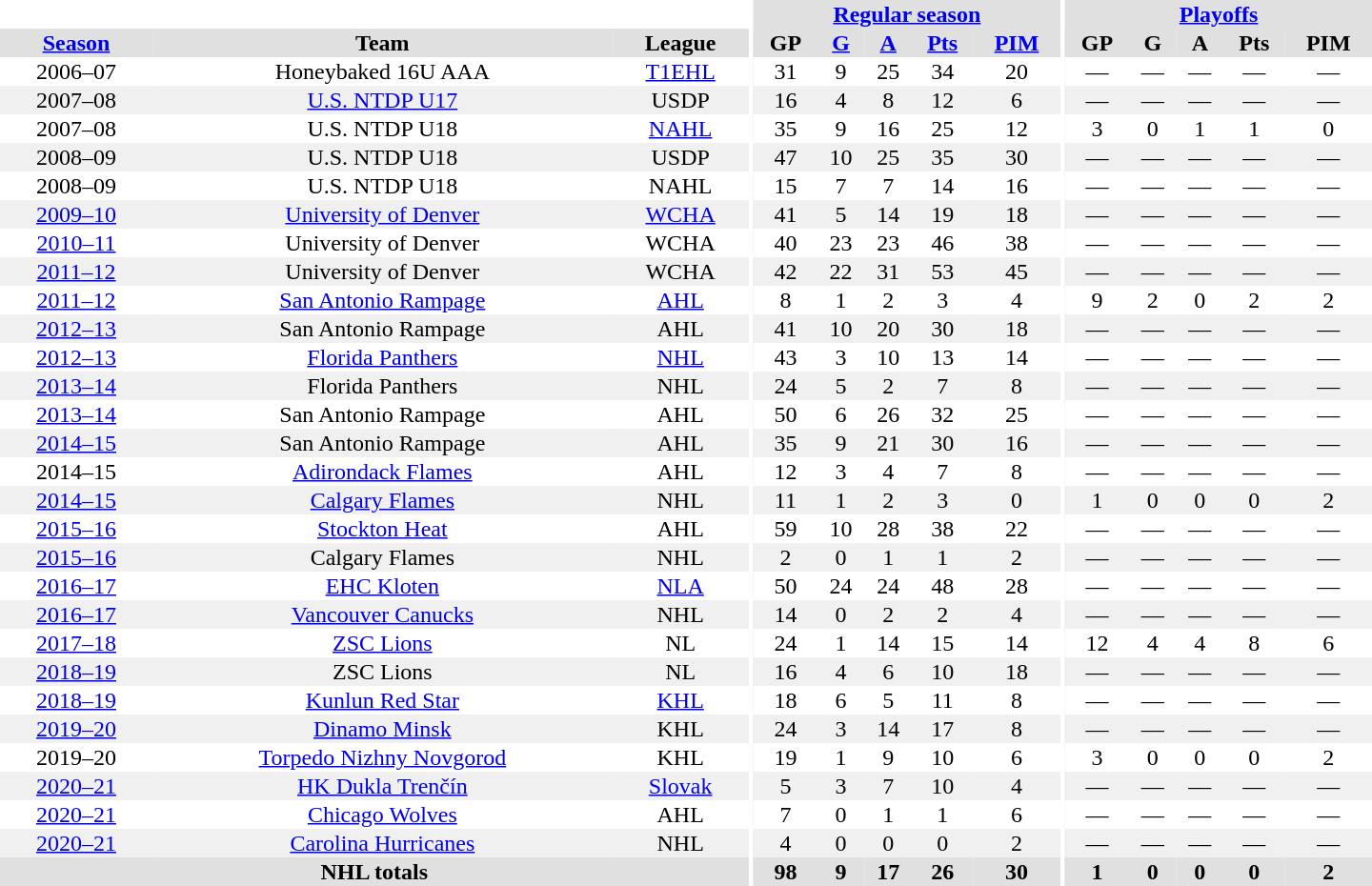<table border="0" cellpadding="1" cellspacing="0" style="text-align:center; width:60em">
<tr bgcolor="#e0e0e0">
<th colspan="3" bgcolor="#ffffff"></th>
<th rowspan="99" bgcolor="#ffffff"></th>
<th colspan="5"><a href='#'>Regular season</a></th>
<th rowspan="99" bgcolor="#ffffff"></th>
<th colspan="5"><a href='#'>Playoffs</a></th>
</tr>
<tr bgcolor="#e0e0e0">
<th><a href='#'>Season</a></th>
<th>Team</th>
<th>League</th>
<th>GP</th>
<th><a href='#'>G</a></th>
<th><a href='#'>A</a></th>
<th><a href='#'>Pts</a></th>
<th><a href='#'>PIM</a></th>
<th>GP</th>
<th>G</th>
<th>A</th>
<th>Pts</th>
<th>PIM</th>
</tr>
<tr>
<td>2006–07</td>
<td>Honeybaked 16U AAA</td>
<td><a href='#'>T1EHL</a></td>
<td>31</td>
<td>9</td>
<td>25</td>
<td>34</td>
<td>20</td>
<td>—</td>
<td>—</td>
<td>—</td>
<td>—</td>
<td>—</td>
</tr>
<tr bgcolor="#f0f0f0">
<td>2007–08</td>
<td><a href='#'>U.S. NTDP U17</a></td>
<td>USDP</td>
<td>16</td>
<td>4</td>
<td>8</td>
<td>12</td>
<td>6</td>
<td>—</td>
<td>—</td>
<td>—</td>
<td>—</td>
<td>—</td>
</tr>
<tr>
<td>2007–08</td>
<td>U.S. NTDP U18</td>
<td><a href='#'>NAHL</a></td>
<td>35</td>
<td>9</td>
<td>16</td>
<td>25</td>
<td>12</td>
<td>3</td>
<td>0</td>
<td>1</td>
<td>1</td>
<td>0</td>
</tr>
<tr bgcolor="#f0f0f0">
<td>2008–09</td>
<td>U.S. NTDP U18</td>
<td>USDP</td>
<td>47</td>
<td>10</td>
<td>25</td>
<td>35</td>
<td>30</td>
<td>—</td>
<td>—</td>
<td>—</td>
<td>—</td>
<td>—</td>
</tr>
<tr>
<td>2008–09</td>
<td>U.S. NTDP U18</td>
<td>NAHL</td>
<td>15</td>
<td>7</td>
<td>7</td>
<td>14</td>
<td>16</td>
<td>—</td>
<td>—</td>
<td>—</td>
<td>—</td>
<td>—</td>
</tr>
<tr bgcolor="#f0f0f0">
<td><a href='#'>2009–10</a></td>
<td><a href='#'>University of Denver</a></td>
<td><a href='#'>WCHA</a></td>
<td>41</td>
<td>5</td>
<td>14</td>
<td>19</td>
<td>18</td>
<td>—</td>
<td>—</td>
<td>—</td>
<td>—</td>
<td>—</td>
</tr>
<tr>
<td><a href='#'>2010–11</a></td>
<td>University of Denver</td>
<td>WCHA</td>
<td>40</td>
<td>23</td>
<td>23</td>
<td>46</td>
<td>38</td>
<td>—</td>
<td>—</td>
<td>—</td>
<td>—</td>
<td>—</td>
</tr>
<tr bgcolor="#f0f0f0">
<td><a href='#'>2011–12</a></td>
<td>University of Denver</td>
<td>WCHA</td>
<td>42</td>
<td>22</td>
<td>31</td>
<td>53</td>
<td>45</td>
<td>—</td>
<td>—</td>
<td>—</td>
<td>—</td>
<td>—</td>
</tr>
<tr>
<td><a href='#'>2011–12</a></td>
<td><a href='#'>San Antonio Rampage</a></td>
<td><a href='#'>AHL</a></td>
<td>8</td>
<td>1</td>
<td>2</td>
<td>3</td>
<td>4</td>
<td>9</td>
<td>2</td>
<td>0</td>
<td>2</td>
<td>2</td>
</tr>
<tr bgcolor="#f0f0f0">
<td><a href='#'>2012–13</a></td>
<td>San Antonio Rampage</td>
<td>AHL</td>
<td>41</td>
<td>10</td>
<td>20</td>
<td>30</td>
<td>18</td>
<td>—</td>
<td>—</td>
<td>—</td>
<td>—</td>
<td>—</td>
</tr>
<tr>
<td><a href='#'>2012–13</a></td>
<td><a href='#'>Florida Panthers</a></td>
<td><a href='#'>NHL</a></td>
<td>43</td>
<td>3</td>
<td>10</td>
<td>13</td>
<td>14</td>
<td>—</td>
<td>—</td>
<td>—</td>
<td>—</td>
<td>—</td>
</tr>
<tr bgcolor="#f0f0f0">
<td><a href='#'>2013–14</a></td>
<td>Florida Panthers</td>
<td>NHL</td>
<td>24</td>
<td>5</td>
<td>2</td>
<td>7</td>
<td>8</td>
<td>—</td>
<td>—</td>
<td>—</td>
<td>—</td>
<td>—</td>
</tr>
<tr>
<td><a href='#'>2013–14</a></td>
<td>San Antonio Rampage</td>
<td>AHL</td>
<td>50</td>
<td>6</td>
<td>26</td>
<td>32</td>
<td>25</td>
<td>—</td>
<td>—</td>
<td>—</td>
<td>—</td>
<td>—</td>
</tr>
<tr bgcolor="#f0f0f0">
<td><a href='#'>2014–15</a></td>
<td>San Antonio Rampage</td>
<td>AHL</td>
<td>35</td>
<td>9</td>
<td>21</td>
<td>30</td>
<td>16</td>
<td>—</td>
<td>—</td>
<td>—</td>
<td>—</td>
<td>—</td>
</tr>
<tr>
<td>2014–15</td>
<td><a href='#'>Adirondack Flames</a></td>
<td>AHL</td>
<td>12</td>
<td>3</td>
<td>4</td>
<td>7</td>
<td>8</td>
<td>—</td>
<td>—</td>
<td>—</td>
<td>—</td>
<td>—</td>
</tr>
<tr bgcolor="#f0f0f0">
<td><a href='#'>2014–15</a></td>
<td><a href='#'>Calgary Flames</a></td>
<td>NHL</td>
<td>11</td>
<td>1</td>
<td>2</td>
<td>3</td>
<td>0</td>
<td>1</td>
<td>0</td>
<td>0</td>
<td>0</td>
<td>2</td>
</tr>
<tr>
<td><a href='#'>2015–16</a></td>
<td><a href='#'>Stockton Heat</a></td>
<td>AHL</td>
<td>59</td>
<td>10</td>
<td>28</td>
<td>38</td>
<td>22</td>
<td>—</td>
<td>—</td>
<td>—</td>
<td>—</td>
<td>—</td>
</tr>
<tr bgcolor="#f0f0f0">
<td><a href='#'>2015–16</a></td>
<td>Calgary Flames</td>
<td>NHL</td>
<td>2</td>
<td>0</td>
<td>1</td>
<td>1</td>
<td>2</td>
<td>—</td>
<td>—</td>
<td>—</td>
<td>—</td>
<td>—</td>
</tr>
<tr>
<td><a href='#'>2016–17</a></td>
<td><a href='#'>EHC Kloten</a></td>
<td><a href='#'>NLA</a></td>
<td>50</td>
<td>24</td>
<td>24</td>
<td>48</td>
<td>28</td>
<td>—</td>
<td>—</td>
<td>—</td>
<td>—</td>
<td>—</td>
</tr>
<tr bgcolor="#f0f0f0">
<td><a href='#'>2016–17</a></td>
<td><a href='#'>Vancouver Canucks</a></td>
<td>NHL</td>
<td>14</td>
<td>0</td>
<td>2</td>
<td>2</td>
<td>4</td>
<td>—</td>
<td>—</td>
<td>—</td>
<td>—</td>
<td>—</td>
</tr>
<tr>
<td><a href='#'>2017–18</a></td>
<td><a href='#'>ZSC Lions</a></td>
<td>NL</td>
<td>24</td>
<td>1</td>
<td>14</td>
<td>15</td>
<td>14</td>
<td>12</td>
<td>4</td>
<td>4</td>
<td>8</td>
<td>6</td>
</tr>
<tr bgcolor="#f0f0f0">
<td><a href='#'>2018–19</a></td>
<td>ZSC Lions</td>
<td>NL</td>
<td>16</td>
<td>4</td>
<td>6</td>
<td>10</td>
<td>18</td>
<td>—</td>
<td>—</td>
<td>—</td>
<td>—</td>
<td>—</td>
</tr>
<tr>
<td><a href='#'>2018–19</a></td>
<td><a href='#'>Kunlun Red Star</a></td>
<td><a href='#'>KHL</a></td>
<td>18</td>
<td>6</td>
<td>5</td>
<td>11</td>
<td>8</td>
<td>—</td>
<td>—</td>
<td>—</td>
<td>—</td>
<td>—</td>
</tr>
<tr bgcolor="#f0f0f0">
<td><a href='#'>2019–20</a></td>
<td><a href='#'>Dinamo Minsk</a></td>
<td>KHL</td>
<td>24</td>
<td>3</td>
<td>14</td>
<td>17</td>
<td>8</td>
<td>—</td>
<td>—</td>
<td>—</td>
<td>—</td>
<td>—</td>
</tr>
<tr>
<td>2019–20</td>
<td><a href='#'>Torpedo Nizhny Novgorod</a></td>
<td>KHL</td>
<td>19</td>
<td>1</td>
<td>9</td>
<td>10</td>
<td>6</td>
<td>3</td>
<td>0</td>
<td>0</td>
<td>0</td>
<td>2</td>
</tr>
<tr bgcolor="#f0f0f0">
<td><a href='#'>2020–21</a></td>
<td><a href='#'>HK Dukla Trenčín</a></td>
<td><a href='#'>Slovak</a></td>
<td>5</td>
<td>3</td>
<td>7</td>
<td>10</td>
<td>4</td>
<td>—</td>
<td>—</td>
<td>—</td>
<td>—</td>
<td>—</td>
</tr>
<tr>
<td><a href='#'>2020–21</a></td>
<td><a href='#'>Chicago Wolves</a></td>
<td>AHL</td>
<td>7</td>
<td>0</td>
<td>1</td>
<td>1</td>
<td>6</td>
<td>—</td>
<td>—</td>
<td>—</td>
<td>—</td>
<td>—</td>
</tr>
<tr bgcolor="#f0f0f0">
<td><a href='#'>2020–21</a></td>
<td><a href='#'>Carolina Hurricanes</a></td>
<td>NHL</td>
<td>4</td>
<td>0</td>
<td>0</td>
<td>0</td>
<td>2</td>
<td>—</td>
<td>—</td>
<td>—</td>
<td>—</td>
<td>—</td>
</tr>
<tr style="background:#e0e0e0;">
<th colspan="3">NHL totals</th>
<th>98</th>
<th>9</th>
<th>17</th>
<th>26</th>
<th>30</th>
<th>1</th>
<th>0</th>
<th>0</th>
<th>0</th>
<th>2</th>
</tr>
</table>
